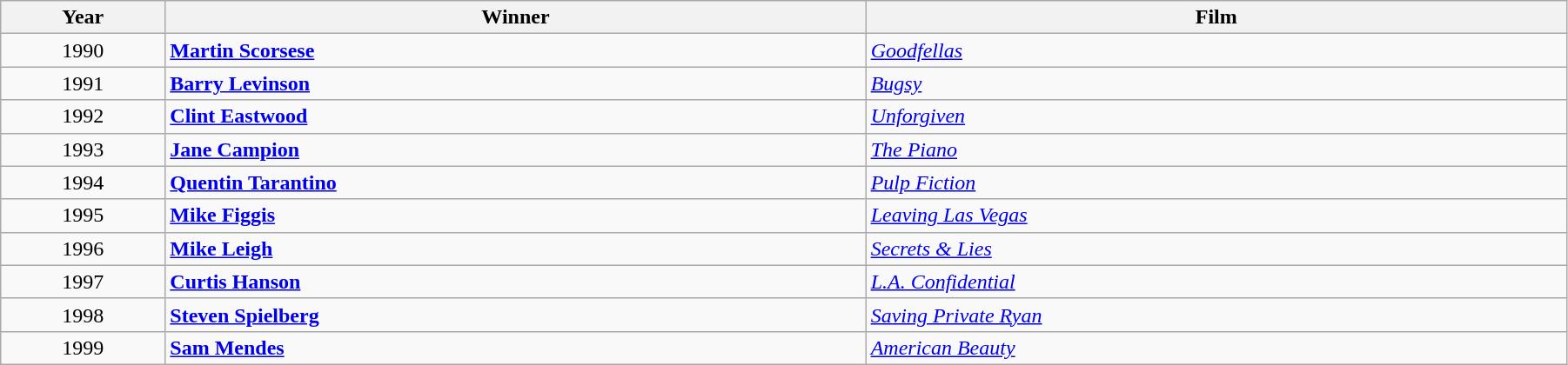<table class="wikitable" width="95%" cellpadding="5">
<tr>
<th width="100"><strong>Year</strong></th>
<th width="450"><strong>Winner</strong></th>
<th width="450"><strong>Film</strong></th>
</tr>
<tr>
<td style="text-align:center;">1990</td>
<td><strong><a href='#'>Martin Scorsese</a></strong></td>
<td><em><a href='#'>Goodfellas</a></em></td>
</tr>
<tr>
<td style="text-align:center;">1991</td>
<td><strong><a href='#'>Barry Levinson</a></strong></td>
<td><em><a href='#'>Bugsy</a></em></td>
</tr>
<tr>
<td style="text-align:center;">1992</td>
<td><strong><a href='#'>Clint Eastwood</a></strong></td>
<td><em><a href='#'>Unforgiven</a></em></td>
</tr>
<tr>
<td style="text-align:center;">1993</td>
<td><strong><a href='#'>Jane Campion</a></strong></td>
<td><em><a href='#'>The Piano</a></em></td>
</tr>
<tr>
<td style="text-align:center;">1994</td>
<td><strong><a href='#'>Quentin Tarantino</a></strong></td>
<td><em><a href='#'>Pulp Fiction</a></em></td>
</tr>
<tr>
<td style="text-align:center;">1995</td>
<td><strong><a href='#'>Mike Figgis</a></strong></td>
<td><em><a href='#'>Leaving Las Vegas</a></em></td>
</tr>
<tr>
<td style="text-align:center;">1996</td>
<td><strong><a href='#'>Mike Leigh</a></strong></td>
<td><em><a href='#'>Secrets & Lies</a></em></td>
</tr>
<tr>
<td style="text-align:center;">1997</td>
<td><strong><a href='#'>Curtis Hanson</a></strong></td>
<td><em><a href='#'>L.A. Confidential</a></em></td>
</tr>
<tr>
<td style="text-align:center;">1998</td>
<td><strong><a href='#'>Steven Spielberg</a></strong></td>
<td><em><a href='#'>Saving Private Ryan</a></em></td>
</tr>
<tr>
<td style="text-align:center;">1999</td>
<td><strong><a href='#'>Sam Mendes</a></strong></td>
<td><em><a href='#'>American Beauty</a></em></td>
</tr>
</table>
